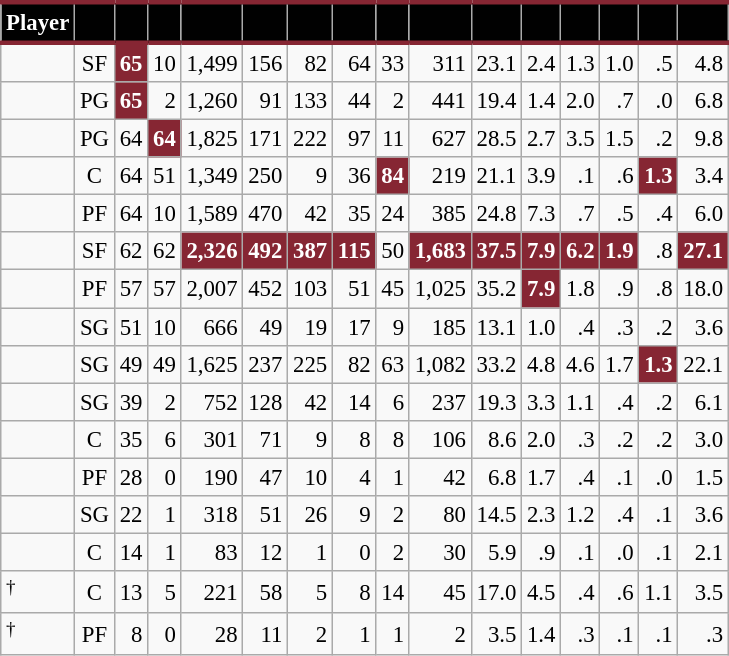<table class="wikitable sortable" style="font-size: 95%; text-align:right;">
<tr>
<th style="background:#010101; color:#FFFFFF; border-top:#862633 3px solid; border-bottom:#862633 3px solid;">Player</th>
<th style="background:#010101; color:#FFFFFF; border-top:#862633 3px solid; border-bottom:#862633 3px solid;"></th>
<th style="background:#010101; color:#FFFFFF; border-top:#862633 3px solid; border-bottom:#862633 3px solid;"></th>
<th style="background:#010101; color:#FFFFFF; border-top:#862633 3px solid; border-bottom:#862633 3px solid;"></th>
<th style="background:#010101; color:#FFFFFF; border-top:#862633 3px solid; border-bottom:#862633 3px solid;"></th>
<th style="background:#010101; color:#FFFFFF; border-top:#862633 3px solid; border-bottom:#862633 3px solid;"></th>
<th style="background:#010101; color:#FFFFFF; border-top:#862633 3px solid; border-bottom:#862633 3px solid;"></th>
<th style="background:#010101; color:#FFFFFF; border-top:#862633 3px solid; border-bottom:#862633 3px solid;"></th>
<th style="background:#010101; color:#FFFFFF; border-top:#862633 3px solid; border-bottom:#862633 3px solid;"></th>
<th style="background:#010101; color:#FFFFFF; border-top:#862633 3px solid; border-bottom:#862633 3px solid;"></th>
<th style="background:#010101; color:#FFFFFF; border-top:#862633 3px solid; border-bottom:#862633 3px solid;"></th>
<th style="background:#010101; color:#FFFFFF; border-top:#862633 3px solid; border-bottom:#862633 3px solid;"></th>
<th style="background:#010101; color:#FFFFFF; border-top:#862633 3px solid; border-bottom:#862633 3px solid;"></th>
<th style="background:#010101; color:#FFFFFF; border-top:#862633 3px solid; border-bottom:#862633 3px solid;"></th>
<th style="background:#010101; color:#FFFFFF; border-top:#862633 3px solid; border-bottom:#862633 3px solid;"></th>
<th style="background:#010101; color:#FFFFFF; border-top:#862633 3px solid; border-bottom:#862633 3px solid;"></th>
</tr>
<tr>
<td style="text-align:left;"></td>
<td style="text-align:center;">SF</td>
<td style="background:#862633; color:#FFFFFF;"><strong>65</strong></td>
<td>10</td>
<td>1,499</td>
<td>156</td>
<td>82</td>
<td>64</td>
<td>33</td>
<td>311</td>
<td>23.1</td>
<td>2.4</td>
<td>1.3</td>
<td>1.0</td>
<td>.5</td>
<td>4.8</td>
</tr>
<tr>
<td style="text-align:left;"></td>
<td style="text-align:center;">PG</td>
<td style="background:#862633; color:#FFFFFF;"><strong>65</strong></td>
<td>2</td>
<td>1,260</td>
<td>91</td>
<td>133</td>
<td>44</td>
<td>2</td>
<td>441</td>
<td>19.4</td>
<td>1.4</td>
<td>2.0</td>
<td>.7</td>
<td>.0</td>
<td>6.8</td>
</tr>
<tr>
<td style="text-align:left;"></td>
<td style="text-align:center;">PG</td>
<td>64</td>
<td style="background:#862633; color:#FFFFFF;"><strong>64</strong></td>
<td>1,825</td>
<td>171</td>
<td>222</td>
<td>97</td>
<td>11</td>
<td>627</td>
<td>28.5</td>
<td>2.7</td>
<td>3.5</td>
<td>1.5</td>
<td>.2</td>
<td>9.8</td>
</tr>
<tr>
<td style="text-align:left;"></td>
<td style="text-align:center;">C</td>
<td>64</td>
<td>51</td>
<td>1,349</td>
<td>250</td>
<td>9</td>
<td>36</td>
<td style="background:#862633; color:#FFFFFF;"><strong>84</strong></td>
<td>219</td>
<td>21.1</td>
<td>3.9</td>
<td>.1</td>
<td>.6</td>
<td style="background:#862633; color:#FFFFFF;"><strong>1.3</strong></td>
<td>3.4</td>
</tr>
<tr>
<td style="text-align:left;"></td>
<td style="text-align:center;">PF</td>
<td>64</td>
<td>10</td>
<td>1,589</td>
<td>470</td>
<td>42</td>
<td>35</td>
<td>24</td>
<td>385</td>
<td>24.8</td>
<td>7.3</td>
<td>.7</td>
<td>.5</td>
<td>.4</td>
<td>6.0</td>
</tr>
<tr>
<td style="text-align:left;"></td>
<td style="text-align:center;">SF</td>
<td>62</td>
<td>62</td>
<td style="background:#862633; color:#FFFFFF;"><strong>2,326</strong></td>
<td style="background:#862633; color:#FFFFFF;"><strong>492</strong></td>
<td style="background:#862633; color:#FFFFFF;"><strong>387</strong></td>
<td style="background:#862633; color:#FFFFFF;"><strong>115</strong></td>
<td>50</td>
<td style="background:#862633; color:#FFFFFF;"><strong>1,683</strong></td>
<td style="background:#862633; color:#FFFFFF;"><strong>37.5</strong></td>
<td style="background:#862633; color:#FFFFFF;"><strong>7.9</strong></td>
<td style="background:#862633; color:#FFFFFF;"><strong>6.2</strong></td>
<td style="background:#862633; color:#FFFFFF;"><strong>1.9</strong></td>
<td>.8</td>
<td style="background:#862633; color:#FFFFFF;"><strong>27.1</strong></td>
</tr>
<tr>
<td style="text-align:left;"></td>
<td style="text-align:center;">PF</td>
<td>57</td>
<td>57</td>
<td>2,007</td>
<td>452</td>
<td>103</td>
<td>51</td>
<td>45</td>
<td>1,025</td>
<td>35.2</td>
<td style="background:#862633; color:#FFFFFF;"><strong>7.9</strong></td>
<td>1.8</td>
<td>.9</td>
<td>.8</td>
<td>18.0</td>
</tr>
<tr>
<td style="text-align:left;"></td>
<td style="text-align:center;">SG</td>
<td>51</td>
<td>10</td>
<td>666</td>
<td>49</td>
<td>19</td>
<td>17</td>
<td>9</td>
<td>185</td>
<td>13.1</td>
<td>1.0</td>
<td>.4</td>
<td>.3</td>
<td>.2</td>
<td>3.6</td>
</tr>
<tr>
<td style="text-align:left;"></td>
<td style="text-align:center;">SG</td>
<td>49</td>
<td>49</td>
<td>1,625</td>
<td>237</td>
<td>225</td>
<td>82</td>
<td>63</td>
<td>1,082</td>
<td>33.2</td>
<td>4.8</td>
<td>4.6</td>
<td>1.7</td>
<td style="background:#862633; color:#FFFFFF;"><strong>1.3</strong></td>
<td>22.1</td>
</tr>
<tr>
<td style="text-align:left;"></td>
<td style="text-align:center;">SG</td>
<td>39</td>
<td>2</td>
<td>752</td>
<td>128</td>
<td>42</td>
<td>14</td>
<td>6</td>
<td>237</td>
<td>19.3</td>
<td>3.3</td>
<td>1.1</td>
<td>.4</td>
<td>.2</td>
<td>6.1</td>
</tr>
<tr>
<td style="text-align:left;"></td>
<td style="text-align:center;">C</td>
<td>35</td>
<td>6</td>
<td>301</td>
<td>71</td>
<td>9</td>
<td>8</td>
<td>8</td>
<td>106</td>
<td>8.6</td>
<td>2.0</td>
<td>.3</td>
<td>.2</td>
<td>.2</td>
<td>3.0</td>
</tr>
<tr>
<td style="text-align:left;"></td>
<td style="text-align:center;">PF</td>
<td>28</td>
<td>0</td>
<td>190</td>
<td>47</td>
<td>10</td>
<td>4</td>
<td>1</td>
<td>42</td>
<td>6.8</td>
<td>1.7</td>
<td>.4</td>
<td>.1</td>
<td>.0</td>
<td>1.5</td>
</tr>
<tr>
<td style="text-align:left;"></td>
<td style="text-align:center;">SG</td>
<td>22</td>
<td>1</td>
<td>318</td>
<td>51</td>
<td>26</td>
<td>9</td>
<td>2</td>
<td>80</td>
<td>14.5</td>
<td>2.3</td>
<td>1.2</td>
<td>.4</td>
<td>.1</td>
<td>3.6</td>
</tr>
<tr>
<td style="text-align:left;"></td>
<td style="text-align:center;">C</td>
<td>14</td>
<td>1</td>
<td>83</td>
<td>12</td>
<td>1</td>
<td>0</td>
<td>2</td>
<td>30</td>
<td>5.9</td>
<td>.9</td>
<td>.1</td>
<td>.0</td>
<td>.1</td>
<td>2.1</td>
</tr>
<tr>
<td style="text-align:left;"><sup>†</sup></td>
<td style="text-align:center;">C</td>
<td>13</td>
<td>5</td>
<td>221</td>
<td>58</td>
<td>5</td>
<td>8</td>
<td>14</td>
<td>45</td>
<td>17.0</td>
<td>4.5</td>
<td>.4</td>
<td>.6</td>
<td>1.1</td>
<td>3.5</td>
</tr>
<tr>
<td style="text-align:left;"><sup>†</sup></td>
<td style="text-align:center;">PF</td>
<td>8</td>
<td>0</td>
<td>28</td>
<td>11</td>
<td>2</td>
<td>1</td>
<td>1</td>
<td>2</td>
<td>3.5</td>
<td>1.4</td>
<td>.3</td>
<td>.1</td>
<td>.1</td>
<td>.3</td>
</tr>
</table>
